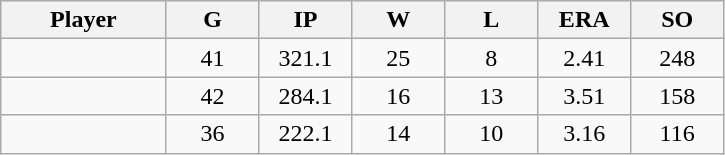<table class="wikitable sortable">
<tr>
<th bgcolor="#DDDDFF" width="16%">Player</th>
<th bgcolor="#DDDDFF" width="9%">G</th>
<th bgcolor="#DDDDFF" width="9%">IP</th>
<th bgcolor="#DDDDFF" width="9%">W</th>
<th bgcolor="#DDDDFF" width="9%">L</th>
<th bgcolor="#DDDDFF" width="9%">ERA</th>
<th bgcolor="#DDDDFF" width="9%">SO</th>
</tr>
<tr align="center">
<td></td>
<td>41</td>
<td>321.1</td>
<td>25</td>
<td>8</td>
<td>2.41</td>
<td>248</td>
</tr>
<tr align="center">
<td></td>
<td>42</td>
<td>284.1</td>
<td>16</td>
<td>13</td>
<td>3.51</td>
<td>158</td>
</tr>
<tr align="center">
<td></td>
<td>36</td>
<td>222.1</td>
<td>14</td>
<td>10</td>
<td>3.16</td>
<td>116</td>
</tr>
</table>
